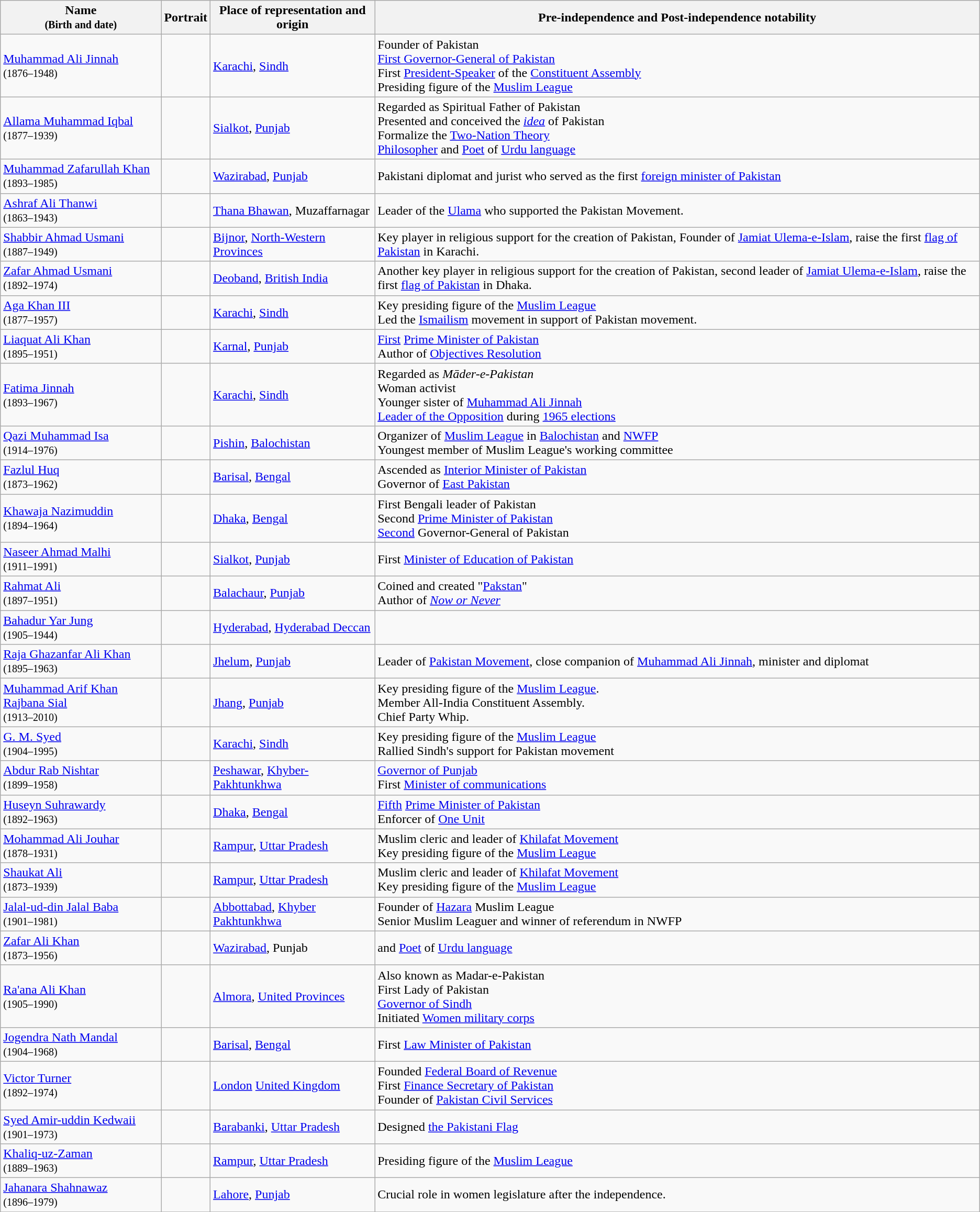<table class="wikitable sortable">
<tr>
<th>Name<br><small>(Birth and date)</small></th>
<th>Portrait</th>
<th>Place of representation and origin</th>
<th>Pre-independence and Post-independence notability</th>
</tr>
<tr>
<td><a href='#'>Muhammad Ali Jinnah</a><br><small>(1876–1948)</small></td>
<td></td>
<td><a href='#'>Karachi</a>, <a href='#'>Sindh</a></td>
<td>Founder of Pakistan<br><a href='#'>First Governor-General of Pakistan</a><br>First <a href='#'>President-Speaker</a> of the <a href='#'>Constituent Assembly</a><br>Presiding figure of the <a href='#'>Muslim League</a></td>
</tr>
<tr>
<td><a href='#'>Allama Muhammad Iqbal</a><br><small>(1877–1939)</small></td>
<td></td>
<td><a href='#'>Sialkot</a>, <a href='#'>Punjab</a></td>
<td>Regarded as Spiritual Father of Pakistan<br> Presented and conceived the <a href='#'><em>idea</em></a> of Pakistan<br>Formalize the <a href='#'>Two-Nation Theory</a><br><a href='#'>Philosopher</a> and <a href='#'>Poet</a> of <a href='#'>Urdu language</a></td>
</tr>
<tr>
<td><a href='#'>Muhammad Zafarullah Khan</a><br><small>(1893–1985)</small></td>
<td></td>
<td><a href='#'>Wazirabad</a>, <a href='#'>Punjab</a></td>
<td>Pakistani diplomat and jurist who served as the first <a href='#'>foreign minister of Pakistan</a></td>
</tr>
<tr>
<td><a href='#'>Ashraf Ali Thanwi</a><br><small>(1863–1943)</small></td>
<td></td>
<td><a href='#'>Thana Bhawan</a>, Muzaffarnagar</td>
<td>Leader of the <a href='#'>Ulama</a> who supported the Pakistan Movement.</td>
</tr>
<tr>
<td><a href='#'>Shabbir Ahmad Usmani</a><br><small>(1887–1949)</small></td>
<td></td>
<td><a href='#'>Bijnor</a>, <a href='#'>North-Western Provinces</a></td>
<td>Key player in religious support for the creation of Pakistan, Founder of <a href='#'>Jamiat Ulema-e-Islam</a>, raise the first <a href='#'>flag of Pakistan</a> in Karachi.</td>
</tr>
<tr>
<td><a href='#'>Zafar Ahmad Usmani</a><br><small>(1892–1974)</small></td>
<td></td>
<td><a href='#'>Deoband</a>, <a href='#'>British India</a></td>
<td>Another key player in religious support for the creation of Pakistan, second leader of <a href='#'>Jamiat Ulema-e-Islam</a>, raise the first <a href='#'>flag of Pakistan</a> in Dhaka.</td>
</tr>
<tr>
<td><a href='#'>Aga Khan III</a><br><small>(1877–1957)</small></td>
<td></td>
<td><a href='#'>Karachi</a>, <a href='#'>Sindh</a></td>
<td>Key presiding figure of the <a href='#'>Muslim League</a><br>Led the <a href='#'>Ismailism</a> movement in support of Pakistan movement.</td>
</tr>
<tr>
<td><a href='#'>Liaquat Ali Khan</a><br><small>(1895–1951)</small></td>
<td></td>
<td><a href='#'>Karnal</a>, <a href='#'>Punjab</a></td>
<td><a href='#'>First</a> <a href='#'>Prime Minister of Pakistan</a> <br>Author of <a href='#'>Objectives Resolution</a></td>
</tr>
<tr>
<td><a href='#'>Fatima Jinnah</a> <br><small>(1893–1967)</small></td>
<td></td>
<td><a href='#'>Karachi</a>, <a href='#'>Sindh</a></td>
<td>Regarded as <em>Māder-e-Pakistan</em><br>Woman activist<br>Younger sister of <a href='#'>Muhammad Ali Jinnah</a><br><a href='#'>Leader of the Opposition</a> during <a href='#'>1965 elections</a></td>
</tr>
<tr>
<td><a href='#'>Qazi Muhammad Isa</a><br><small>(1914–1976)</small></td>
<td></td>
<td><a href='#'>Pishin</a>, <a href='#'>Balochistan</a></td>
<td>Organizer of <a href='#'>Muslim League</a> in <a href='#'>Balochistan</a> and <a href='#'>NWFP</a><br>Youngest member of Muslim League's working committee</td>
</tr>
<tr>
<td><a href='#'>Fazlul Huq</a><br><small>(1873–1962)</small></td>
<td></td>
<td><a href='#'>Barisal</a>, <a href='#'>Bengal</a></td>
<td>Ascended as <a href='#'>Interior Minister of Pakistan</a><br>Governor of <a href='#'>East Pakistan</a></td>
</tr>
<tr>
<td><a href='#'>Khawaja Nazimuddin</a><br><small>(1894–1964)</small></td>
<td></td>
<td><a href='#'>Dhaka</a>, <a href='#'>Bengal</a></td>
<td>First Bengali leader of Pakistan<br>Second <a href='#'>Prime Minister of Pakistan</a><br><a href='#'>Second</a> Governor-General of Pakistan</td>
</tr>
<tr>
<td><a href='#'>Naseer Ahmad Malhi</a><br><small>(1911–1991)</small></td>
<td></td>
<td><a href='#'>Sialkot</a>, <a href='#'>Punjab</a></td>
<td>First <a href='#'>Minister of Education of Pakistan</a></td>
</tr>
<tr>
<td><a href='#'>Rahmat Ali</a><br><small>(1897–1951)</small></td>
<td></td>
<td><a href='#'>Balachaur</a>, <a href='#'>Punjab</a></td>
<td>Coined and created "<a href='#'>Pakstan</a>"<br>Author of <a href='#'><em>Now or Never</em></a></td>
</tr>
<tr>
<td><a href='#'>Bahadur Yar Jung</a><br><small>(1905–1944)</small></td>
<td></td>
<td><a href='#'>Hyderabad</a>, <a href='#'>Hyderabad Deccan</a></td>
<td></td>
</tr>
<tr>
<td><a href='#'>Raja Ghazanfar Ali Khan</a> <br><small>(1895–1963)</small></td>
<td></td>
<td><a href='#'>Jhelum</a>, <a href='#'>Punjab</a></td>
<td>Leader of <a href='#'>Pakistan Movement</a>, close companion of <a href='#'>Muhammad Ali Jinnah</a>, minister and diplomat</td>
</tr>
<tr>
<td><a href='#'>Muhammad Arif Khan Rajbana Sial</a><br><small>(1913–2010)</small></td>
<td></td>
<td><a href='#'>Jhang</a>, <a href='#'>Punjab</a></td>
<td>Key presiding figure of the <a href='#'>Muslim League</a>.<br>Member All-India Constituent Assembly.<br>Chief Party Whip.</td>
</tr>
<tr>
<td><a href='#'>G. M. Syed</a><br><small>(1904–1995)</small></td>
<td></td>
<td><a href='#'>Karachi</a>, <a href='#'>Sindh</a></td>
<td>Key presiding figure of the <a href='#'>Muslim League</a><br>Rallied Sindh's support for Pakistan movement</td>
</tr>
<tr>
<td><a href='#'>Abdur Rab Nishtar</a><br><small>(1899–1958)</small></td>
<td></td>
<td><a href='#'>Peshawar</a>, <a href='#'>Khyber-Pakhtunkhwa</a></td>
<td><a href='#'>Governor of Punjab</a><br>First <a href='#'>Minister of communications</a></td>
</tr>
<tr>
<td><a href='#'>Huseyn Suhrawardy</a><br><small>(1892–1963)</small></td>
<td></td>
<td><a href='#'>Dhaka</a>, <a href='#'>Bengal</a></td>
<td><a href='#'>Fifth</a> <a href='#'>Prime Minister of Pakistan</a><br>Enforcer of <a href='#'>One Unit</a></td>
</tr>
<tr>
<td><a href='#'>Mohammad Ali Jouhar</a><br><small>(1878–1931)</small></td>
<td></td>
<td><a href='#'>Rampur</a>, <a href='#'>Uttar Pradesh</a></td>
<td>Muslim cleric and leader of <a href='#'>Khilafat Movement</a><br>Key presiding figure of the <a href='#'>Muslim League</a></td>
</tr>
<tr>
<td><a href='#'>Shaukat Ali</a><br><small>(1873–1939)</small></td>
<td></td>
<td><a href='#'>Rampur</a>, <a href='#'>Uttar Pradesh</a></td>
<td>Muslim cleric and leader of <a href='#'>Khilafat Movement</a><br>Key presiding figure of the <a href='#'>Muslim League</a></td>
</tr>
<tr>
<td><a href='#'>Jalal-ud-din Jalal Baba</a><br><small>(1901–1981)</small></td>
<td></td>
<td><a href='#'>Abbottabad</a>, <a href='#'>Khyber Pakhtunkhwa</a></td>
<td>Founder of <a href='#'>Hazara</a> Muslim League <br> Senior Muslim Leaguer and winner of referendum in NWFP</td>
</tr>
<tr>
<td><a href='#'>Zafar Ali Khan</a><br><small>(1873–1956)</small></td>
<td></td>
<td><a href='#'>Wazirabad</a>, Punjab</td>
<td>and <a href='#'>Poet</a> of <a href='#'>Urdu language</a></td>
</tr>
<tr>
<td><a href='#'>Ra'ana Ali Khan</a> <br><small>(1905–1990)</small></td>
<td></td>
<td><a href='#'>Almora</a>, <a href='#'>United Provinces</a></td>
<td>Also known as Madar-e-Pakistan<br>First Lady of Pakistan<br><a href='#'>Governor of Sindh</a><br>Initiated <a href='#'>Women military corps</a><br></td>
</tr>
<tr>
<td><a href='#'>Jogendra Nath Mandal</a><br><small>(1904–1968)</small></td>
<td></td>
<td><a href='#'>Barisal</a>, <a href='#'>Bengal</a></td>
<td>First <a href='#'>Law Minister of Pakistan</a></td>
</tr>
<tr>
<td><a href='#'>Victor Turner</a><br><small>(1892–1974)</small></td>
<td></td>
<td><a href='#'>London</a> <a href='#'>United Kingdom</a></td>
<td>Founded <a href='#'>Federal Board of Revenue</a><br>First <a href='#'>Finance Secretary of Pakistan</a><br>Founder of <a href='#'>Pakistan Civil Services</a></td>
</tr>
<tr>
<td><a href='#'>Syed Amir-uddin Kedwaii</a><br><small>(1901–1973)</small></td>
<td></td>
<td><a href='#'>Barabanki</a>, <a href='#'>Uttar Pradesh</a></td>
<td>Designed <a href='#'>the Pakistani Flag</a></td>
</tr>
<tr>
<td><a href='#'>Khaliq-uz-Zaman</a><br><small>(1889–1963)</small></td>
<td></td>
<td><a href='#'>Rampur</a>, <a href='#'>Uttar Pradesh</a></td>
<td>Presiding figure of the <a href='#'>Muslim League</a></td>
</tr>
<tr>
<td><a href='#'>Jahanara Shahnawaz</a><br><small>(1896–1979)</small></td>
<td></td>
<td><a href='#'>Lahore</a>, <a href='#'>Punjab</a></td>
<td>Crucial role in women legislature after the independence.</td>
</tr>
<tr>
</tr>
</table>
